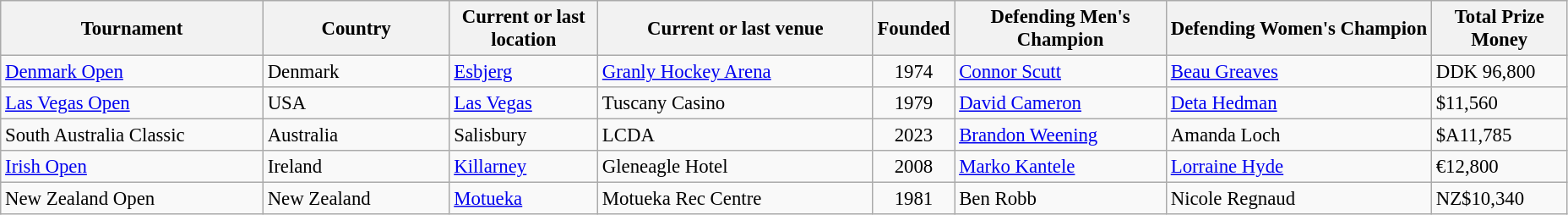<table class="wikitable sortable" style=font-size:95%>
<tr>
<th width=200>Tournament</th>
<th width=140>Country</th>
<th width=110>Current or last location</th>
<th width=210>Current or last venue</th>
<th width=50>Founded</th>
<th width=160>Defending Men's Champion</th>
<th>Defending Women's Champion</th>
<th width="100">Total Prize Money</th>
</tr>
<tr>
<td><a href='#'>Denmark Open</a></td>
<td> Denmark</td>
<td><a href='#'>Esbjerg</a></td>
<td><a href='#'>Granly Hockey Arena</a></td>
<td align="center">1974</td>
<td> <a href='#'>Connor Scutt</a></td>
<td> <a href='#'>Beau Greaves</a></td>
<td>DDK 96,800</td>
</tr>
<tr>
<td><a href='#'>Las Vegas Open</a></td>
<td> USA</td>
<td><a href='#'>Las Vegas</a></td>
<td>Tuscany Casino</td>
<td align="center">1979</td>
<td> <a href='#'>David Cameron</a></td>
<td> <a href='#'>Deta Hedman</a></td>
<td>$11,560</td>
</tr>
<tr>
<td>South Australia Classic</td>
<td> Australia</td>
<td>Salisbury</td>
<td>LCDA</td>
<td align=center>2023</td>
<td> <a href='#'>Brandon Weening</a></td>
<td> Amanda Loch</td>
<td>$A11,785</td>
</tr>
<tr>
<td><a href='#'>Irish Open</a></td>
<td> Ireland</td>
<td><a href='#'>Killarney</a></td>
<td>Gleneagle Hotel</td>
<td align=center>2008</td>
<td> <a href='#'>Marko Kantele</a></td>
<td> <a href='#'>Lorraine Hyde</a></td>
<td>€12,800</td>
</tr>
<tr>
<td>New Zealand Open</td>
<td> New Zealand</td>
<td><a href='#'>Motueka</a></td>
<td>Motueka Rec Centre</td>
<td align=center>1981</td>
<td> Ben Robb</td>
<td> Nicole Regnaud</td>
<td>NZ$10,340</td>
</tr>
</table>
